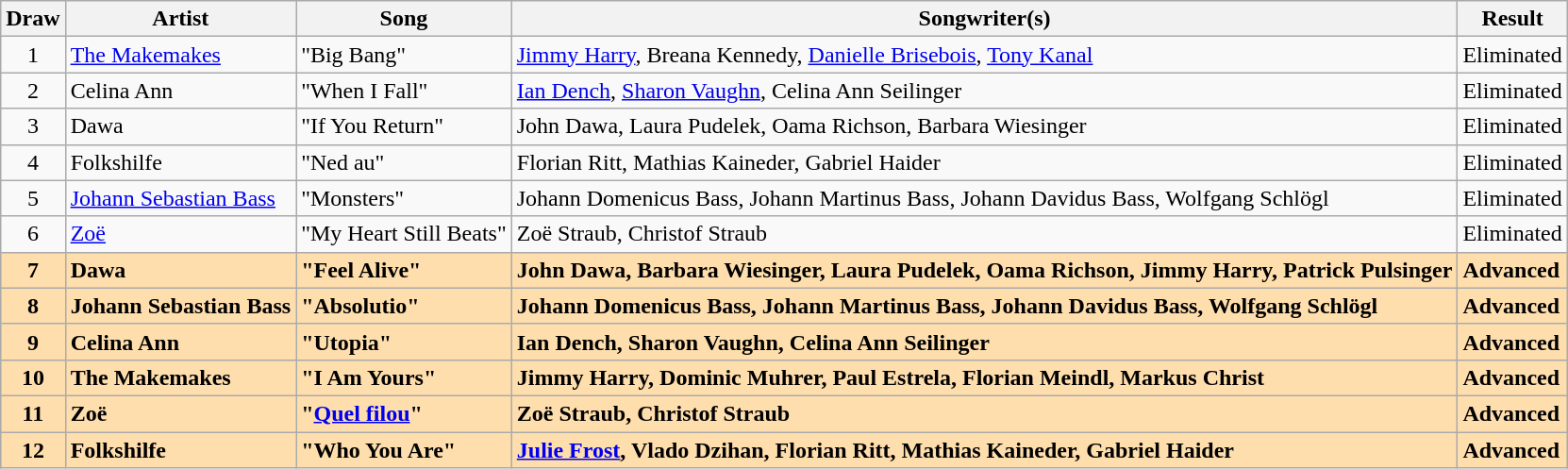<table class="sortable wikitable" style="margin: 1em auto 1em auto; text-align:center">
<tr>
<th>Draw</th>
<th>Artist</th>
<th>Song</th>
<th>Songwriter(s)</th>
<th>Result</th>
</tr>
<tr>
<td>1</td>
<td align="left"><a href='#'>The Makemakes</a></td>
<td align="left">"Big Bang"</td>
<td align="left"><a href='#'>Jimmy Harry</a>, Breana Kennedy, <a href='#'>Danielle Brisebois</a>, <a href='#'>Tony Kanal</a></td>
<td align="left">Eliminated</td>
</tr>
<tr>
<td>2</td>
<td align="left">Celina Ann</td>
<td align="left">"When I Fall"</td>
<td align="left"><a href='#'>Ian Dench</a>, <a href='#'>Sharon Vaughn</a>, Celina Ann Seilinger</td>
<td align="left">Eliminated</td>
</tr>
<tr>
<td>3</td>
<td align="left">Dawa</td>
<td align="left">"If You Return"</td>
<td align="left">John Dawa, Laura Pudelek, Oama Richson, Barbara Wiesinger</td>
<td align="left">Eliminated</td>
</tr>
<tr>
<td>4</td>
<td align="left">Folkshilfe</td>
<td align="left">"Ned au"</td>
<td align="left">Florian Ritt, Mathias Kaineder, Gabriel Haider</td>
<td align="left">Eliminated</td>
</tr>
<tr>
<td>5</td>
<td align="left"><a href='#'>Johann Sebastian Bass</a></td>
<td align="left">"Monsters"</td>
<td align="left">Johann Domenicus Bass, Johann Martinus Bass, Johann Davidus Bass, Wolfgang Schlögl</td>
<td align="left">Eliminated</td>
</tr>
<tr>
<td>6</td>
<td align="left"><a href='#'>Zoë</a></td>
<td align="left">"My Heart Still Beats"</td>
<td align="left">Zoë Straub, Christof Straub</td>
<td align="left">Eliminated</td>
</tr>
<tr style="font-weight:bold; background:navajowhite;">
<td>7</td>
<td align="left">Dawa</td>
<td align="left">"Feel Alive"</td>
<td align="left">John Dawa, Barbara Wiesinger, Laura Pudelek, Oama Richson, Jimmy Harry, Patrick Pulsinger</td>
<td align="left">Advanced</td>
</tr>
<tr style="font-weight:bold; background:navajowhite;">
<td>8</td>
<td align="left">Johann Sebastian Bass</td>
<td align="left">"Absolutio"</td>
<td align="left">Johann Domenicus Bass, Johann Martinus Bass, Johann Davidus Bass, Wolfgang Schlögl</td>
<td align="left">Advanced</td>
</tr>
<tr style="font-weight:bold; background:navajowhite;">
<td>9</td>
<td align="left">Celina Ann</td>
<td align="left">"Utopia"</td>
<td align="left">Ian Dench, Sharon Vaughn, Celina Ann Seilinger</td>
<td align="left">Advanced</td>
</tr>
<tr style="font-weight:bold; background:navajowhite;">
<td>10</td>
<td align="left">The Makemakes</td>
<td align="left">"I Am Yours"</td>
<td align="left">Jimmy Harry, Dominic Muhrer, Paul Estrela, Florian Meindl, Markus Christ</td>
<td align="left">Advanced</td>
</tr>
<tr style="font-weight:bold; background:navajowhite;">
<td>11</td>
<td align="left">Zoë</td>
<td align="left">"<a href='#'>Quel filou</a>"</td>
<td align="left">Zoë Straub, Christof Straub</td>
<td align="left">Advanced</td>
</tr>
<tr style="font-weight:bold;background:navajowhite;">
<td>12</td>
<td align="left">Folkshilfe</td>
<td align="left">"Who You Are"</td>
<td align="left"><a href='#'>Julie Frost</a>, Vlado Dzihan, Florian Ritt, Mathias Kaineder, Gabriel Haider</td>
<td align="left">Advanced</td>
</tr>
</table>
